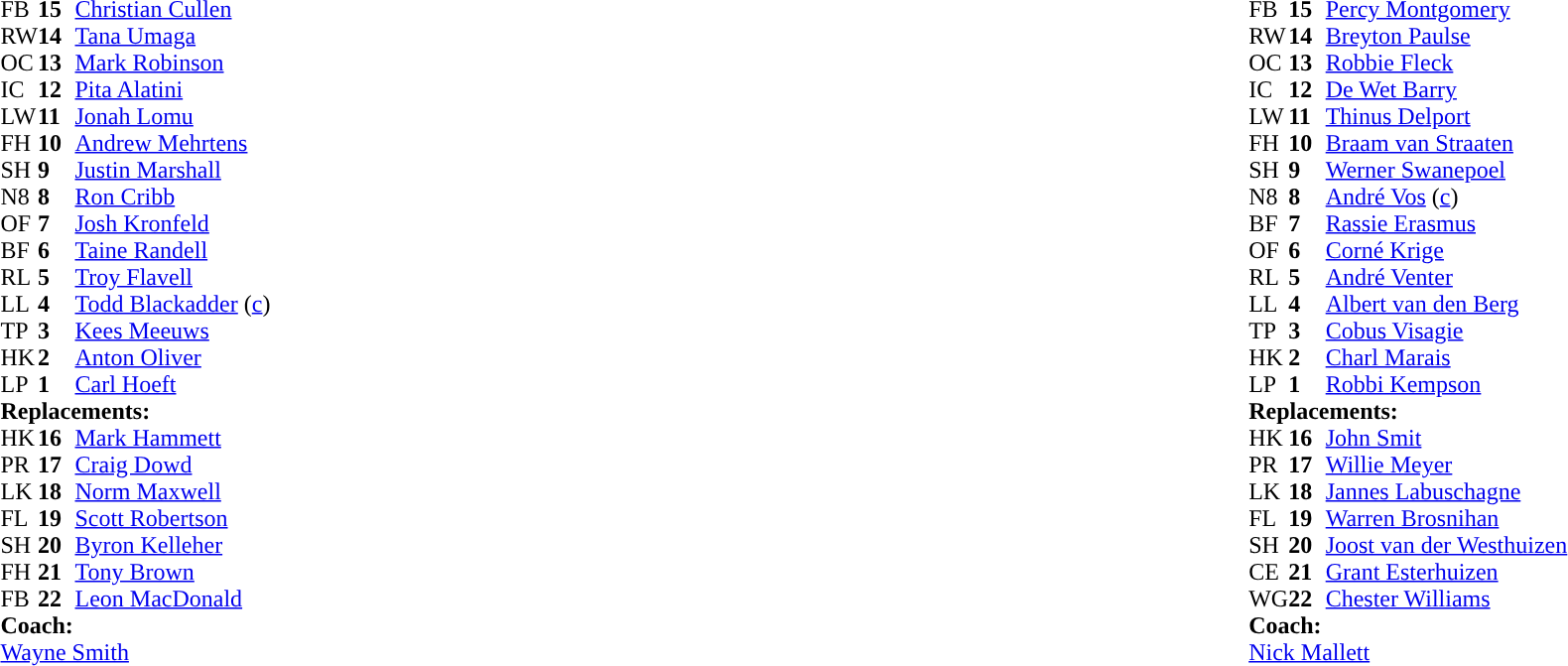<table style="width:100%">
<tr>
<td style="vertical-align:top;width:50%"><br><table cellspacing="0" cellpadding="0">
<tr>
<th width="25"></th>
<th width="25"></th>
</tr>
<tr>
<td>FB</td>
<td><strong>15</strong></td>
<td><a href='#'>Christian Cullen</a></td>
</tr>
<tr>
<td>RW</td>
<td><strong>14</strong></td>
<td><a href='#'>Tana Umaga</a></td>
</tr>
<tr>
<td>OC</td>
<td><strong>13</strong></td>
<td><a href='#'>Mark Robinson</a></td>
</tr>
<tr>
<td>IC</td>
<td><strong>12</strong></td>
<td><a href='#'>Pita Alatini</a></td>
</tr>
<tr>
<td>LW</td>
<td><strong>11</strong></td>
<td><a href='#'>Jonah Lomu</a></td>
</tr>
<tr>
<td>FH</td>
<td><strong>10</strong></td>
<td><a href='#'>Andrew Mehrtens</a></td>
</tr>
<tr>
<td>SH</td>
<td><strong>9</strong></td>
<td><a href='#'>Justin Marshall</a></td>
</tr>
<tr>
<td>N8</td>
<td><strong>8</strong></td>
<td><a href='#'>Ron Cribb</a></td>
</tr>
<tr>
<td>OF</td>
<td><strong>7</strong></td>
<td><a href='#'>Josh Kronfeld</a></td>
</tr>
<tr>
<td>BF</td>
<td><strong>6</strong></td>
<td><a href='#'>Taine Randell</a></td>
</tr>
<tr>
<td>RL</td>
<td><strong>5</strong></td>
<td><a href='#'>Troy Flavell</a></td>
</tr>
<tr>
<td>LL</td>
<td><strong>4</strong></td>
<td><a href='#'>Todd Blackadder</a> (<a href='#'>c</a>)</td>
</tr>
<tr>
<td>TP</td>
<td><strong>3</strong></td>
<td><a href='#'>Kees Meeuws</a></td>
</tr>
<tr>
<td>HK</td>
<td><strong>2</strong></td>
<td><a href='#'>Anton Oliver</a></td>
</tr>
<tr>
<td>LP</td>
<td><strong>1</strong></td>
<td><a href='#'>Carl Hoeft</a></td>
</tr>
<tr>
<td colspan="3"><strong>Replacements:</strong></td>
</tr>
<tr>
<td>HK</td>
<td><strong>16</strong></td>
<td><a href='#'>Mark Hammett</a></td>
</tr>
<tr>
<td>PR</td>
<td><strong>17</strong></td>
<td><a href='#'>Craig Dowd</a></td>
</tr>
<tr>
<td>LK</td>
<td><strong>18</strong></td>
<td><a href='#'>Norm Maxwell</a></td>
</tr>
<tr>
<td>FL</td>
<td><strong>19</strong></td>
<td><a href='#'>Scott Robertson</a></td>
</tr>
<tr>
<td>SH</td>
<td><strong>20</strong></td>
<td><a href='#'>Byron Kelleher</a></td>
</tr>
<tr>
<td>FH</td>
<td><strong>21</strong></td>
<td><a href='#'>Tony Brown</a></td>
</tr>
<tr>
<td>FB</td>
<td><strong>22</strong></td>
<td><a href='#'>Leon MacDonald</a></td>
</tr>
<tr>
<td colspan="3"><strong>Coach:</strong></td>
</tr>
<tr>
<td colspan="3"> <a href='#'>Wayne Smith</a></td>
</tr>
</table>
</td>
<td style="vertical-align:top"></td>
<td style="vertical-align:top;width:50%"><br><table cellspacing="0" cellpadding="0" style="margin:auto">
<tr>
<th width="25"></th>
<th width="25"></th>
</tr>
<tr>
<td>FB</td>
<td><strong>15</strong></td>
<td><a href='#'>Percy Montgomery</a></td>
</tr>
<tr>
<td>RW</td>
<td><strong>14</strong></td>
<td><a href='#'>Breyton Paulse</a></td>
</tr>
<tr>
<td>OC</td>
<td><strong>13</strong></td>
<td><a href='#'>Robbie Fleck</a></td>
</tr>
<tr>
<td>IC</td>
<td><strong>12</strong></td>
<td><a href='#'>De Wet Barry</a></td>
</tr>
<tr>
<td>LW</td>
<td><strong>11</strong></td>
<td><a href='#'>Thinus Delport</a></td>
</tr>
<tr>
<td>FH</td>
<td><strong>10</strong></td>
<td><a href='#'>Braam van Straaten</a></td>
</tr>
<tr>
<td>SH</td>
<td><strong>9</strong></td>
<td><a href='#'>Werner Swanepoel</a></td>
</tr>
<tr>
<td>N8</td>
<td><strong>8</strong></td>
<td><a href='#'>André Vos</a> (<a href='#'>c</a>)</td>
</tr>
<tr>
<td>BF</td>
<td><strong>7</strong></td>
<td><a href='#'>Rassie Erasmus</a></td>
</tr>
<tr>
<td>OF</td>
<td><strong>6</strong></td>
<td><a href='#'>Corné Krige</a></td>
</tr>
<tr>
<td>RL</td>
<td><strong>5</strong></td>
<td><a href='#'>André Venter</a></td>
</tr>
<tr>
<td>LL</td>
<td><strong>4</strong></td>
<td><a href='#'>Albert van den Berg</a></td>
</tr>
<tr>
<td>TP</td>
<td><strong>3</strong></td>
<td><a href='#'>Cobus Visagie</a></td>
</tr>
<tr>
<td>HK</td>
<td><strong>2</strong></td>
<td><a href='#'>Charl Marais</a></td>
</tr>
<tr>
<td>LP</td>
<td><strong>1</strong></td>
<td><a href='#'>Robbi Kempson</a></td>
</tr>
<tr>
<td colspan="3"><strong>Replacements:</strong></td>
</tr>
<tr>
<td>HK</td>
<td><strong>16</strong></td>
<td><a href='#'>John Smit</a></td>
</tr>
<tr>
<td>PR</td>
<td><strong>17</strong></td>
<td><a href='#'>Willie Meyer</a></td>
</tr>
<tr>
<td>LK</td>
<td><strong>18</strong></td>
<td><a href='#'>Jannes Labuschagne</a></td>
</tr>
<tr>
<td>FL</td>
<td><strong>19</strong></td>
<td><a href='#'>Warren Brosnihan</a></td>
</tr>
<tr>
<td>SH</td>
<td><strong>20</strong></td>
<td><a href='#'>Joost van der Westhuizen</a></td>
</tr>
<tr>
<td>CE</td>
<td><strong>21</strong></td>
<td><a href='#'>Grant Esterhuizen</a></td>
</tr>
<tr>
<td>WG</td>
<td><strong>22</strong></td>
<td><a href='#'>Chester Williams</a></td>
</tr>
<tr>
<td colspan="3"><strong>Coach:</strong></td>
</tr>
<tr>
<td colspan="3"> <a href='#'>Nick Mallett</a></td>
</tr>
</table>
</td>
</tr>
</table>
